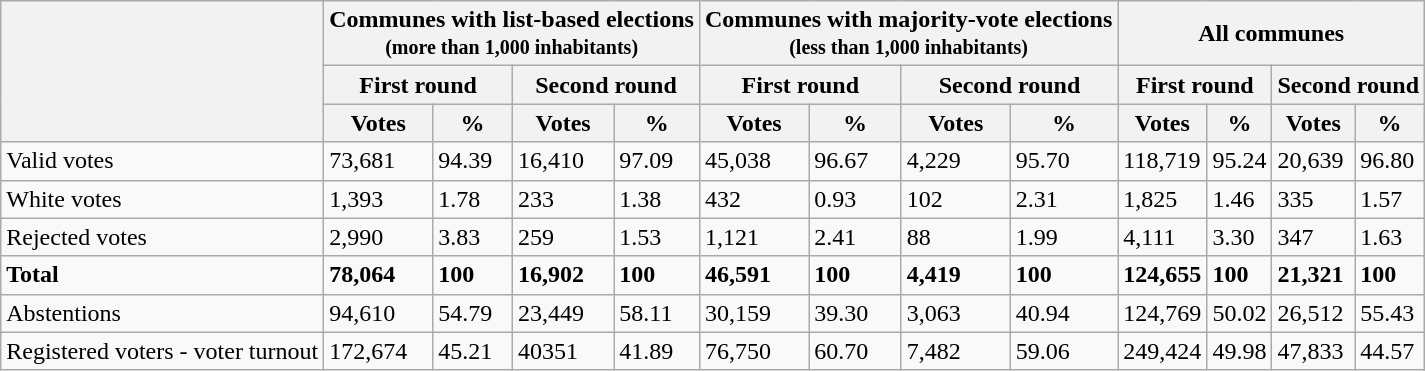<table class="wikitable">
<tr>
<th rowspan="3"></th>
<th colspan="4">Communes with list-based elections<br><small>(more than 1,000 inhabitants)</small></th>
<th colspan="4">Communes with majority-vote elections<br><small>(less than 1,000 inhabitants)</small></th>
<th colspan="4">All communes</th>
</tr>
<tr>
<th colspan="2">First round</th>
<th colspan="2">Second round</th>
<th colspan="2">First round</th>
<th colspan="2">Second round</th>
<th colspan="2">First round</th>
<th colspan="2">Second round</th>
</tr>
<tr>
<th>Votes</th>
<th>%</th>
<th>Votes</th>
<th>%</th>
<th>Votes</th>
<th>%</th>
<th>Votes</th>
<th>%</th>
<th>Votes</th>
<th>%</th>
<th>Votes</th>
<th>%</th>
</tr>
<tr>
<td>Valid votes</td>
<td>73,681</td>
<td>94.39</td>
<td>16,410</td>
<td>97.09</td>
<td>45,038</td>
<td>96.67</td>
<td>4,229</td>
<td>95.70</td>
<td>118,719</td>
<td>95.24</td>
<td>20,639</td>
<td>96.80</td>
</tr>
<tr>
<td>White votes</td>
<td>1,393</td>
<td>1.78</td>
<td>233</td>
<td>1.38</td>
<td>432</td>
<td>0.93</td>
<td>102</td>
<td>2.31</td>
<td>1,825</td>
<td>1.46</td>
<td>335</td>
<td>1.57</td>
</tr>
<tr>
<td>Rejected votes</td>
<td>2,990</td>
<td>3.83</td>
<td>259</td>
<td>1.53</td>
<td>1,121</td>
<td>2.41</td>
<td>88</td>
<td>1.99</td>
<td>4,111</td>
<td>3.30</td>
<td>347</td>
<td>1.63</td>
</tr>
<tr>
<td><strong>Total</strong></td>
<td><strong>78,064</strong></td>
<td><strong>100</strong></td>
<td><strong>16,902</strong></td>
<td><strong>100</strong></td>
<td><strong>46,591</strong></td>
<td><strong>100</strong></td>
<td><strong>4,419</strong></td>
<td><strong>100</strong></td>
<td><strong>124,655</strong></td>
<td><strong>100</strong></td>
<td><strong>21,321</strong></td>
<td><strong>100</strong></td>
</tr>
<tr>
<td>Abstentions</td>
<td>94,610</td>
<td>54.79</td>
<td>23,449</td>
<td>58.11</td>
<td>30,159</td>
<td>39.30</td>
<td>3,063</td>
<td>40.94</td>
<td>124,769</td>
<td>50.02</td>
<td>26,512</td>
<td>55.43</td>
</tr>
<tr>
<td>Registered voters - voter turnout</td>
<td>172,674</td>
<td>45.21</td>
<td>40351</td>
<td>41.89</td>
<td>76,750</td>
<td>60.70</td>
<td>7,482</td>
<td>59.06</td>
<td>249,424</td>
<td>49.98</td>
<td>47,833</td>
<td>44.57</td>
</tr>
</table>
